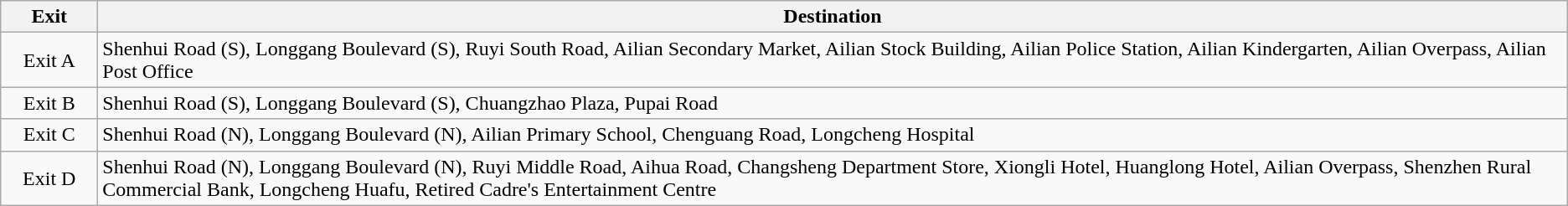<table class="wikitable">
<tr>
<th style="width:70px">Exit</th>
<th>Destination</th>
</tr>
<tr>
<td align="center">Exit A</td>
<td>Shenhui Road (S), Longgang Boulevard (S), Ruyi South Road, Ailian Secondary Market, Ailian Stock Building, Ailian Police Station, Ailian Kindergarten, Ailian Overpass, Ailian Post Office</td>
</tr>
<tr>
<td align="center">Exit B</td>
<td>Shenhui Road (S), Longgang Boulevard (S), Chuangzhao Plaza, Pupai Road</td>
</tr>
<tr>
<td align="center">Exit C</td>
<td>Shenhui Road (N), Longgang Boulevard (N), Ailian Primary School, Chenguang Road, Longcheng Hospital</td>
</tr>
<tr>
<td align="center">Exit D</td>
<td>Shenhui Road (N), Longgang Boulevard (N), Ruyi Middle Road, Aihua Road, Changsheng Department Store, Xiongli Hotel, Huanglong Hotel, Ailian Overpass, Shenzhen Rural Commercial Bank, Longcheng Huafu, Retired Cadre's Entertainment Centre</td>
</tr>
</table>
